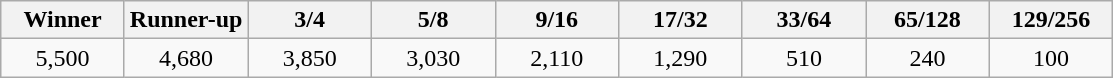<table class="wikitable">
<tr>
<th width=75>Winner</th>
<th width=75>Runner-up</th>
<th width=75>3/4</th>
<th width=75>5/8</th>
<th width=75>9/16</th>
<th width=75>17/32</th>
<th width=75>33/64</th>
<th width=75>65/128</th>
<th width=75>129/256</th>
</tr>
<tr>
<td align=center>5,500</td>
<td align=center>4,680</td>
<td align=center>3,850</td>
<td align=center>3,030</td>
<td align=center>2,110</td>
<td align=center>1,290</td>
<td align=center>510</td>
<td align=center>240</td>
<td align=center>100</td>
</tr>
</table>
